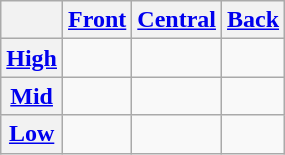<table class=wikitable style=text-align:center>
<tr>
<th></th>
<th><a href='#'>Front</a></th>
<th><a href='#'>Central</a></th>
<th><a href='#'>Back</a></th>
</tr>
<tr>
<th><a href='#'>High</a></th>
<td></td>
<td></td>
<td></td>
</tr>
<tr>
<th><a href='#'>Mid</a></th>
<td></td>
<td></td>
<td></td>
</tr>
<tr>
<th><a href='#'>Low</a></th>
<td></td>
<td></td>
<td></td>
</tr>
</table>
